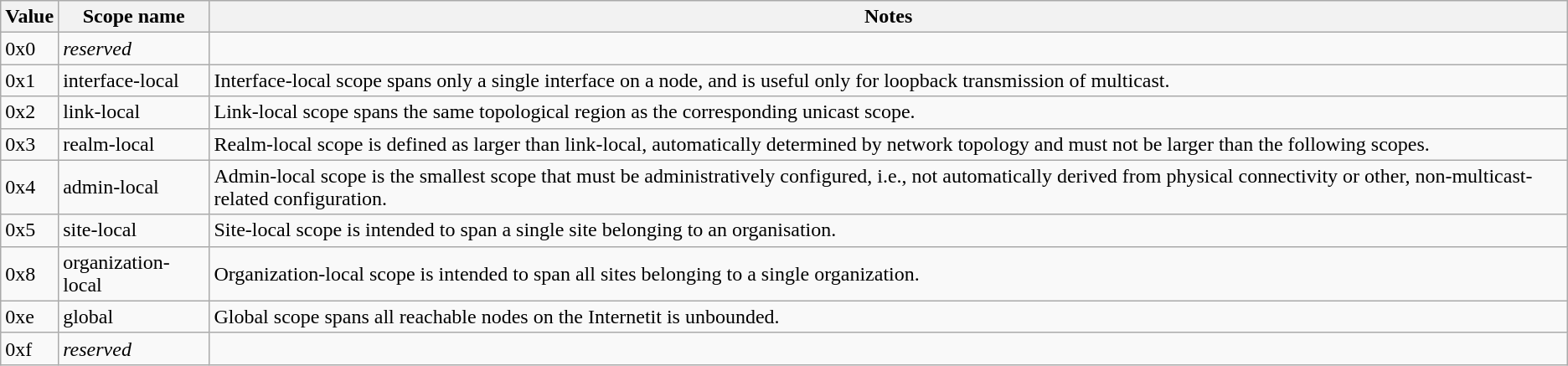<table class="wikitable">
<tr>
<th scope="col">Value</th>
<th scope="col">Scope name</th>
<th scope="col">Notes</th>
</tr>
<tr>
<td>0x0</td>
<td><em>reserved</em></td>
<td></td>
</tr>
<tr>
<td>0x1</td>
<td>interface-local</td>
<td>Interface-local scope spans only a single interface on a node, and is useful only for loopback transmission of multicast.</td>
</tr>
<tr>
<td>0x2</td>
<td>link-local</td>
<td>Link-local scope spans the same topological region as the corresponding unicast scope.</td>
</tr>
<tr>
<td>0x3</td>
<td>realm-local</td>
<td>Realm-local scope is defined as larger than link-local, automatically determined by network topology and must not be larger than the following scopes.</td>
</tr>
<tr>
<td>0x4</td>
<td>admin-local</td>
<td>Admin-local scope is the smallest scope that must be administratively configured, i.e., not automatically derived from physical connectivity or other, non-multicast-related configuration.</td>
</tr>
<tr>
<td>0x5</td>
<td>site-local</td>
<td>Site-local scope is intended to span a single site belonging to an organisation.</td>
</tr>
<tr>
<td>0x8</td>
<td>organization-local</td>
<td>Organization-local scope is intended to span all sites belonging to a single organization.</td>
</tr>
<tr>
<td>0xe</td>
<td>global</td>
<td>Global scope spans all reachable nodes on the Internetit is unbounded.</td>
</tr>
<tr>
<td>0xf</td>
<td><em>reserved</em></td>
<td></td>
</tr>
</table>
